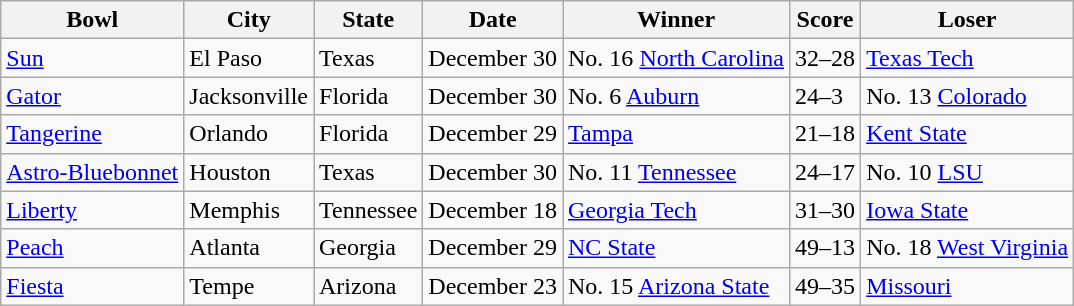<table class="wikitable sortable">
<tr>
<th>Bowl</th>
<th>City</th>
<th>State</th>
<th>Date</th>
<th>Winner</th>
<th>Score</th>
<th>Loser</th>
</tr>
<tr>
<td><a href='#'>Sun</a></td>
<td>El Paso</td>
<td>Texas</td>
<td>December 30</td>
<td>No. 16 <a href='#'>North Carolina</a></td>
<td>32–28</td>
<td><a href='#'>Texas Tech</a></td>
</tr>
<tr>
<td><a href='#'>Gator</a></td>
<td>Jacksonville</td>
<td>Florida</td>
<td>December 30</td>
<td>No. 6 <a href='#'>Auburn</a></td>
<td>24–3</td>
<td>No. 13 <a href='#'>Colorado</a></td>
</tr>
<tr>
<td><a href='#'>Tangerine</a></td>
<td>Orlando</td>
<td>Florida</td>
<td>December 29</td>
<td><a href='#'>Tampa</a></td>
<td>21–18</td>
<td><a href='#'>Kent State</a></td>
</tr>
<tr>
<td><a href='#'>Astro-Bluebonnet</a></td>
<td>Houston</td>
<td>Texas</td>
<td>December 30</td>
<td>No. 11 <a href='#'>Tennessee</a></td>
<td>24–17</td>
<td>No. 10 <a href='#'>LSU</a></td>
</tr>
<tr>
<td><a href='#'>Liberty</a></td>
<td>Memphis</td>
<td>Tennessee</td>
<td>December 18</td>
<td><a href='#'>Georgia Tech</a></td>
<td>31–30</td>
<td><a href='#'>Iowa State</a></td>
</tr>
<tr>
<td><a href='#'>Peach</a></td>
<td>Atlanta</td>
<td>Georgia</td>
<td>December 29</td>
<td><a href='#'>NC State</a></td>
<td>49–13</td>
<td>No. 18 <a href='#'>West Virginia</a></td>
</tr>
<tr>
<td><a href='#'>Fiesta</a></td>
<td>Tempe</td>
<td>Arizona</td>
<td>December 23</td>
<td>No. 15 <a href='#'>Arizona State</a></td>
<td>49–35</td>
<td><a href='#'>Missouri</a></td>
</tr>
</table>
